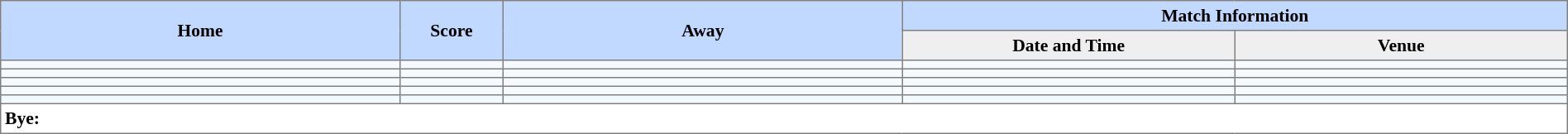<table border=1 style="border-collapse:collapse; font-size:90%; text-align:center;" cellpadding=3 cellspacing=0>
<tr bgcolor=#C1D8FF>
<th rowspan=2 width=12%>Home</th>
<th rowspan=2 width=3%>Score</th>
<th rowspan=2 width=12%>Away</th>
<th colspan=5>Match Information</th>
</tr>
<tr bgcolor=#EFEFEF>
<th width=10%>Date and Time</th>
<th width=10%>Venue</th>
</tr>
<tr bgcolor=#F5FAFF>
<td align="left"></td>
<td></td>
<td align="left"></td>
<td></td>
<td></td>
</tr>
<tr bgcolor=#F5FAFF>
<td align="left"></td>
<td></td>
<td align="left"></td>
<td></td>
<td></td>
</tr>
<tr bgcolor=#F5FAFF>
<td align="left"></td>
<td></td>
<td align="left"></td>
<td></td>
<td></td>
</tr>
<tr bgcolor=#F5FAFF>
<td align="left"></td>
<td></td>
<td align="left"></td>
<td></td>
<td></td>
</tr>
<tr bgcolor=#F5FAFF>
<td align="left"></td>
<td></td>
<td align="left"></td>
<td></td>
<td></td>
</tr>
<tr>
<td colspan="5" style="text-align:left;"><strong>Bye:</strong></td>
</tr>
</table>
